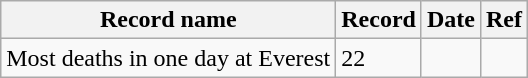<table class="wikitable sortable">
<tr>
<th>Record name</th>
<th>Record</th>
<th>Date</th>
<th>Ref</th>
</tr>
<tr>
<td>Most deaths in one day at Everest</td>
<td>22</td>
<td></td>
<td></td>
</tr>
</table>
